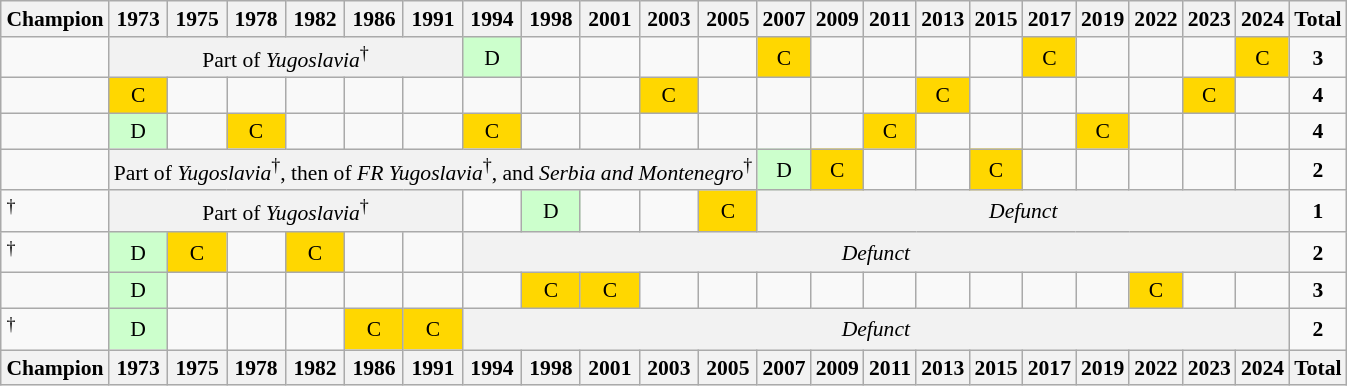<table class="wikitable" style="text-align: center; font-size: 90%; margin-left: 1em;">
<tr>
<th>Champion</th>
<th>1973</th>
<th>1975</th>
<th>1978</th>
<th>1982</th>
<th>1986</th>
<th>1991</th>
<th>1994</th>
<th>1998</th>
<th>2001</th>
<th>2003</th>
<th>2005</th>
<th>2007</th>
<th>2009</th>
<th>2011</th>
<th>2013</th>
<th>2015</th>
<th>2017</th>
<th>2019</th>
<th>2022</th>
<th>2023</th>
<th>2024</th>
<th>Total</th>
</tr>
<tr>
<td style="text-align: left;"></td>
<td colspan="6" style="background-color: #f2f2f2;">Part of <em>Yugoslavia</em><sup>†</sup></td>
<td style="background-color: #ccffcc;">D</td>
<td></td>
<td></td>
<td></td>
<td></td>
<td style="background-color: gold;">C</td>
<td></td>
<td></td>
<td></td>
<td></td>
<td style="background-color: gold;">C</td>
<td></td>
<td></td>
<td></td>
<td style="background-color: gold;">C</td>
<td><strong>3</strong></td>
</tr>
<tr>
<td style="text-align: left;"></td>
<td style="background-color: gold;">C</td>
<td></td>
<td></td>
<td></td>
<td></td>
<td></td>
<td></td>
<td></td>
<td></td>
<td style="background-color: gold;">C</td>
<td></td>
<td></td>
<td></td>
<td></td>
<td style="background-color: gold;">C</td>
<td></td>
<td></td>
<td></td>
<td></td>
<td style="background-color: gold;">C</td>
<td></td>
<td><strong>4</strong></td>
</tr>
<tr>
<td style="text-align: left;"></td>
<td style="background-color: #ccffcc;">D</td>
<td></td>
<td style="background-color: gold;">C</td>
<td></td>
<td></td>
<td></td>
<td style="background-color: gold;">C</td>
<td></td>
<td></td>
<td></td>
<td></td>
<td></td>
<td></td>
<td style="background-color: gold;">C</td>
<td></td>
<td></td>
<td></td>
<td style="background-color: gold;">C</td>
<td></td>
<td></td>
<td></td>
<td><strong>4</strong></td>
</tr>
<tr>
<td style="text-align: left;"></td>
<td colspan="11" style="background-color: #f2f2f2;">Part of <em>Yugoslavia</em><sup>†</sup>, then of <em>FR Yugoslavia</em><sup>†</sup>, and <em>Serbia and Montenegro</em><sup>†</sup></td>
<td style="background-color: #ccffcc;">D</td>
<td style="background-color: gold;">C</td>
<td></td>
<td></td>
<td style="background-color: gold;">C</td>
<td></td>
<td></td>
<td></td>
<td></td>
<td></td>
<td><strong>2</strong></td>
</tr>
<tr>
<td style="text-align: left;"><em></em><sup>†</sup></td>
<td colspan="6" style="background-color: #f2f2f2;">Part of <em>Yugoslavia</em><sup>†</sup></td>
<td></td>
<td style="background-color: #ccffcc;">D</td>
<td></td>
<td></td>
<td style="background-color: gold;">C</td>
<td colspan="10" style="background-color: #f2f2f2;"><em>Defunct</em></td>
<td><strong>1</strong></td>
</tr>
<tr>
<td style="text-align: left;"><em></em><sup>†</sup></td>
<td style="background-color: #ccffcc;">D</td>
<td style="background-color: gold;">C</td>
<td></td>
<td style="background-color: gold;">C</td>
<td></td>
<td></td>
<td colspan="15" style="background-color: #f2f2f2;"><em>Defunct</em></td>
<td><strong>2</strong></td>
</tr>
<tr>
<td style="text-align: left;"></td>
<td style="background-color: #ccffcc;">D</td>
<td></td>
<td></td>
<td></td>
<td></td>
<td></td>
<td></td>
<td style="background-color: gold;">C</td>
<td style="background-color: gold;">C</td>
<td></td>
<td></td>
<td></td>
<td></td>
<td></td>
<td></td>
<td></td>
<td></td>
<td></td>
<td style="background-color: gold;">C</td>
<td></td>
<td></td>
<td><strong>3</strong></td>
</tr>
<tr>
<td style="text-align: left;"><em></em><sup>†</sup></td>
<td style="background-color: #ccffcc;">D</td>
<td></td>
<td></td>
<td></td>
<td style="background-color: gold;">C</td>
<td style="background-color: gold;">C</td>
<td colspan="15" style="background-color: #f2f2f2;"><em>Defunct</em></td>
<td><strong>2</strong></td>
</tr>
<tr>
<th>Champion</th>
<th>1973</th>
<th>1975</th>
<th>1978</th>
<th>1982</th>
<th>1986</th>
<th>1991</th>
<th>1994</th>
<th>1998</th>
<th>2001</th>
<th>2003</th>
<th>2005</th>
<th>2007</th>
<th>2009</th>
<th>2011</th>
<th>2013</th>
<th>2015</th>
<th>2017</th>
<th>2019</th>
<th>2022</th>
<th>2023</th>
<th>2024</th>
<th>Total</th>
</tr>
</table>
